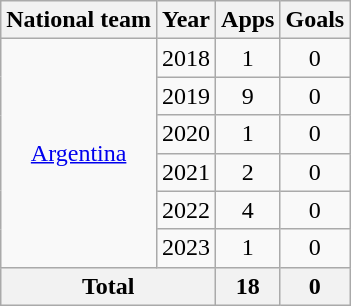<table class=wikitable style=text-align:center>
<tr>
<th>National team</th>
<th>Year</th>
<th>Apps</th>
<th>Goals</th>
</tr>
<tr>
<td rowspan=6><a href='#'>Argentina</a></td>
<td>2018</td>
<td>1</td>
<td>0</td>
</tr>
<tr>
<td>2019</td>
<td>9</td>
<td>0</td>
</tr>
<tr>
<td>2020</td>
<td>1</td>
<td>0</td>
</tr>
<tr>
<td>2021</td>
<td>2</td>
<td>0</td>
</tr>
<tr>
<td>2022</td>
<td>4</td>
<td>0</td>
</tr>
<tr>
<td>2023</td>
<td>1</td>
<td>0</td>
</tr>
<tr>
<th colspan=2>Total</th>
<th>18</th>
<th>0</th>
</tr>
</table>
